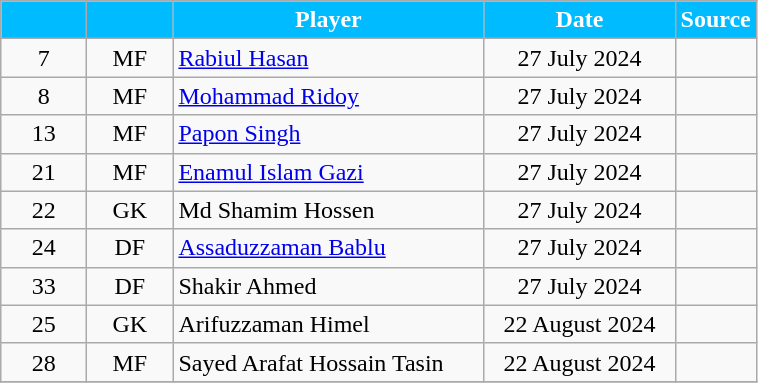<table class="wikitable plainrowheaders sortable" style="text-align:center">
<tr>
<th style="background:#00bbff; color:white; width:50px;"></th>
<th style="background:#00bbff; color:white; width:50px;"></th>
<th style="background:#00bbff; color:white; width:200px;">Player</th>
<th style="background:#00bbff; color:white; width:120px;">Date</th>
<th style="background:#00bbff; color:white; width:25px;">Source</th>
</tr>
<tr>
<td align="center">7</td>
<td align="center">MF</td>
<td align="left"><a href='#'>Rabiul Hasan</a></td>
<td align="center">27 July 2024</td>
<td></td>
</tr>
<tr>
<td align="center">8</td>
<td align="center">MF</td>
<td align="left"><a href='#'>Mohammad Ridoy</a></td>
<td align="center">27 July 2024</td>
<td></td>
</tr>
<tr>
<td align="center">13</td>
<td align="center">MF</td>
<td align="left"><a href='#'>Papon Singh</a></td>
<td align="center">27 July 2024</td>
<td></td>
</tr>
<tr>
<td align="center">21</td>
<td align="center">MF</td>
<td align="left"><a href='#'>Enamul Islam Gazi</a></td>
<td align="center">27 July 2024</td>
<td></td>
</tr>
<tr>
<td align="center">22</td>
<td align="center">GK</td>
<td align="left">Md Shamim Hossen</td>
<td align="center">27 July 2024</td>
<td></td>
</tr>
<tr>
<td align="center">24</td>
<td align="center">DF</td>
<td align="left"><a href='#'>Assaduzzaman Bablu</a></td>
<td align="center">27 July 2024</td>
<td></td>
</tr>
<tr>
<td align="center">33</td>
<td align="center">DF</td>
<td align="left">Shakir Ahmed</td>
<td align="center">27 July 2024</td>
<td></td>
</tr>
<tr>
<td align="center">25</td>
<td align="center">GK</td>
<td align="left">Arifuzzaman Himel</td>
<td align="center">22 August 2024</td>
<td></td>
</tr>
<tr>
<td align="center">28</td>
<td align="center">MF</td>
<td align="left">Sayed Arafat Hossain Tasin</td>
<td align="center">22 August 2024</td>
<td></td>
</tr>
<tr>
</tr>
</table>
